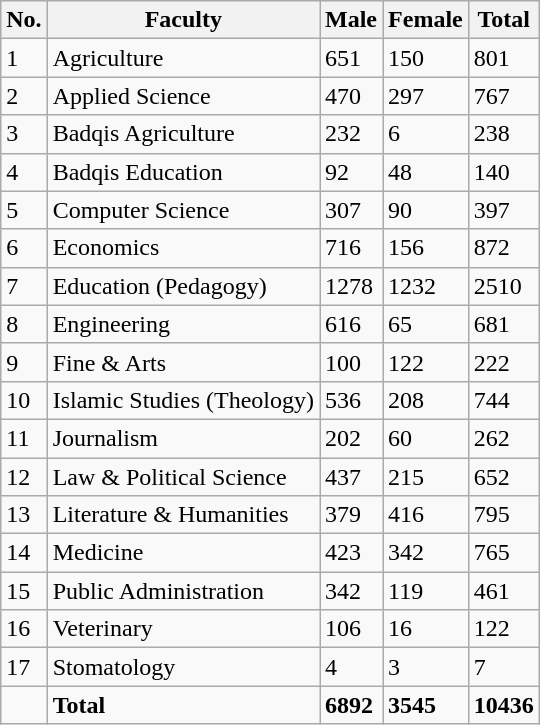<table class="wikitable">
<tr>
<th>No.</th>
<th>Faculty</th>
<th>Male</th>
<th>Female</th>
<th>Total</th>
</tr>
<tr>
<td>1</td>
<td>Agriculture</td>
<td>651</td>
<td>150</td>
<td>801</td>
</tr>
<tr>
<td>2</td>
<td>Applied Science</td>
<td>470</td>
<td>297</td>
<td>767</td>
</tr>
<tr>
<td>3</td>
<td>Badqis Agriculture</td>
<td>232</td>
<td>6</td>
<td>238</td>
</tr>
<tr>
<td>4</td>
<td>Badqis Education</td>
<td>92</td>
<td>48</td>
<td>140</td>
</tr>
<tr>
<td>5</td>
<td>Computer Science</td>
<td>307</td>
<td>90</td>
<td>397</td>
</tr>
<tr>
<td>6</td>
<td>Economics</td>
<td>716</td>
<td>156</td>
<td>872</td>
</tr>
<tr>
<td>7</td>
<td>Education (Pedagogy)</td>
<td>1278</td>
<td>1232</td>
<td>2510</td>
</tr>
<tr>
<td>8</td>
<td>Engineering</td>
<td>616</td>
<td>65</td>
<td>681</td>
</tr>
<tr>
<td>9</td>
<td>Fine & Arts</td>
<td>100</td>
<td>122</td>
<td>222</td>
</tr>
<tr>
<td>10</td>
<td>Islamic Studies (Theology)</td>
<td>536</td>
<td>208</td>
<td>744</td>
</tr>
<tr>
<td>11</td>
<td>Journalism</td>
<td>202</td>
<td>60</td>
<td>262</td>
</tr>
<tr>
<td>12</td>
<td>Law & Political Science</td>
<td>437</td>
<td>215</td>
<td>652</td>
</tr>
<tr>
<td>13</td>
<td>Literature & Humanities</td>
<td>379</td>
<td>416</td>
<td>795</td>
</tr>
<tr>
<td>14</td>
<td>Medicine</td>
<td>423</td>
<td>342</td>
<td>765</td>
</tr>
<tr>
<td>15</td>
<td>Public Administration</td>
<td>342</td>
<td>119</td>
<td>461</td>
</tr>
<tr>
<td>16</td>
<td>Veterinary</td>
<td>106</td>
<td>16</td>
<td>122</td>
</tr>
<tr>
<td>17</td>
<td>Stomatology</td>
<td>4</td>
<td>3</td>
<td>7</td>
</tr>
<tr>
<td></td>
<td><strong>Total</strong></td>
<td><strong>6892</strong></td>
<td><strong>3545</strong></td>
<td><strong>10436</strong></td>
</tr>
</table>
